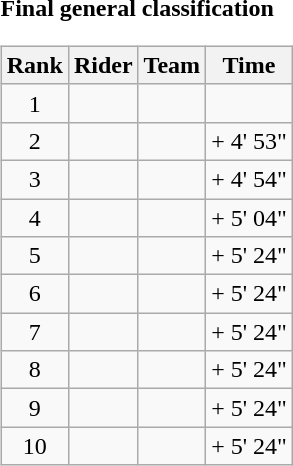<table>
<tr>
<td><strong>Final general classification</strong><br><table class="wikitable">
<tr>
<th scope="col">Rank</th>
<th scope="col">Rider</th>
<th scope="col">Team</th>
<th scope="col">Time</th>
</tr>
<tr>
<td style="text-align:center;">1</td>
<td></td>
<td></td>
<td style="text-align:right;"></td>
</tr>
<tr>
<td style="text-align:center;">2</td>
<td></td>
<td></td>
<td style="text-align:right;">+ 4' 53"</td>
</tr>
<tr>
<td style="text-align:center;">3</td>
<td></td>
<td></td>
<td style="text-align:right;">+ 4' 54"</td>
</tr>
<tr>
<td style="text-align:center;">4</td>
<td></td>
<td></td>
<td style="text-align:right;">+ 5' 04"</td>
</tr>
<tr>
<td style="text-align:center;">5</td>
<td></td>
<td></td>
<td style="text-align:right;">+ 5' 24"</td>
</tr>
<tr>
<td style="text-align:center;">6</td>
<td></td>
<td></td>
<td style="text-align:right;">+ 5' 24"</td>
</tr>
<tr>
<td style="text-align:center;">7</td>
<td></td>
<td></td>
<td style="text-align:right;">+ 5' 24"</td>
</tr>
<tr>
<td style="text-align:center;">8</td>
<td></td>
<td></td>
<td style="text-align:right;">+ 5' 24"</td>
</tr>
<tr>
<td style="text-align:center;">9</td>
<td></td>
<td></td>
<td style="text-align:right;">+ 5' 24"</td>
</tr>
<tr>
<td style="text-align:center;">10</td>
<td></td>
<td></td>
<td style="text-align:right;">+ 5' 24"</td>
</tr>
</table>
</td>
</tr>
</table>
